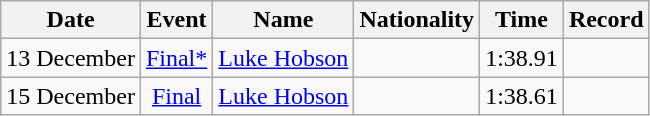<table class="wikitable" style=text-align:center>
<tr>
<th>Date</th>
<th>Event</th>
<th>Name</th>
<th>Nationality</th>
<th>Time</th>
<th>Record</th>
</tr>
<tr>
<td>13 December</td>
<td><a href='#'>Final*</a></td>
<td align="left"><a href='#'>Luke Hobson</a></td>
<td align=left></td>
<td>1:38.91</td>
<td></td>
</tr>
<tr>
<td>15 December</td>
<td><a href='#'>Final</a></td>
<td align="left"><a href='#'>Luke Hobson</a></td>
<td align="left"></td>
<td>1:38.61</td>
<td></td>
</tr>
</table>
